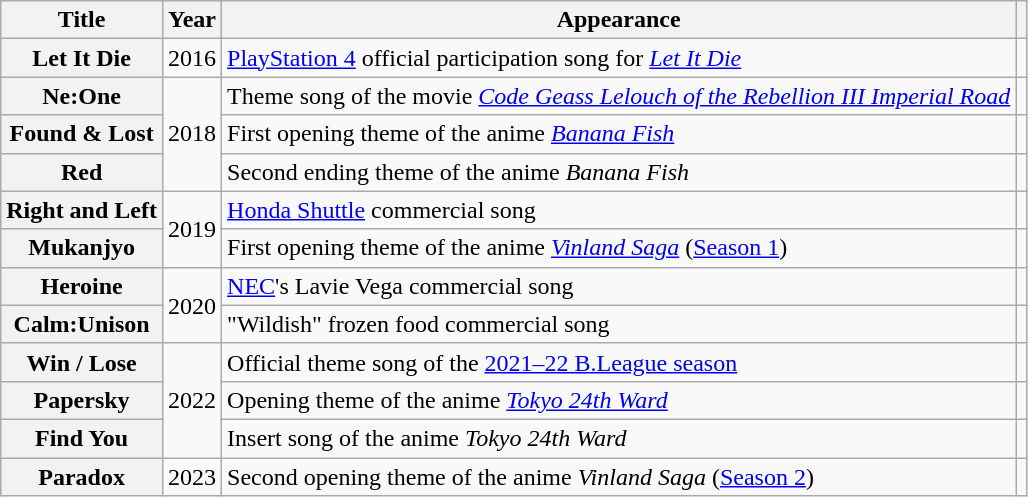<table class="wikitable plainrowheaders">
<tr>
<th scope="col">Title</th>
<th scope="col">Year</th>
<th scope="col">Appearance</th>
<th scope="col"></th>
</tr>
<tr>
<th scope="row">Let It Die</th>
<td>2016</td>
<td><a href='#'>PlayStation 4</a> official participation song for <em><a href='#'>Let It Die</a></em></td>
<td></td>
</tr>
<tr>
<th scope="row">Ne:One</th>
<td rowspan=3>2018</td>
<td>Theme song of the movie <em><a href='#'>Code Geass Lelouch of the Rebellion III Imperial Road</a></em></td>
<td></td>
</tr>
<tr>
<th scope="row">Found & Lost</th>
<td>First opening theme of the anime <em><a href='#'>Banana Fish</a></em></td>
<td></td>
</tr>
<tr>
<th scope="row">Red</th>
<td>Second ending theme of the anime <em>Banana Fish</em></td>
<td></td>
</tr>
<tr>
<th scope="row">Right and Left</th>
<td rowspan=2>2019</td>
<td><a href='#'>Honda Shuttle</a> commercial song</td>
<td></td>
</tr>
<tr>
<th scope="row">Mukanjyo</th>
<td>First opening theme of the anime <em><a href='#'>Vinland Saga</a></em> (<a href='#'>Season 1</a>)</td>
<td></td>
</tr>
<tr>
<th scope="row">Heroine</th>
<td rowspan=2>2020</td>
<td><a href='#'>NEC</a>'s Lavie Vega commercial song</td>
<td></td>
</tr>
<tr>
<th scope="row">Calm:Unison</th>
<td>"Wildish" frozen food commercial song</td>
<td></td>
</tr>
<tr>
<th scope="row">Win / Lose</th>
<td rowspan=3>2022</td>
<td>Official theme song of the <a href='#'>2021–22 B.League season</a></td>
<td></td>
</tr>
<tr>
<th scope="row">Papersky</th>
<td>Opening theme of the anime <em><a href='#'>Tokyo 24th Ward</a></em></td>
<td></td>
</tr>
<tr>
<th scope="row">Find You</th>
<td>Insert song of the anime <em>Tokyo 24th Ward</em></td>
<td></td>
</tr>
<tr>
<th scope="row">Paradox</th>
<td rowspan=1>2023</td>
<td>Second opening theme of the anime <em>Vinland Saga</em> (<a href='#'>Season 2</a>)</td>
<td></td>
</tr>
</table>
